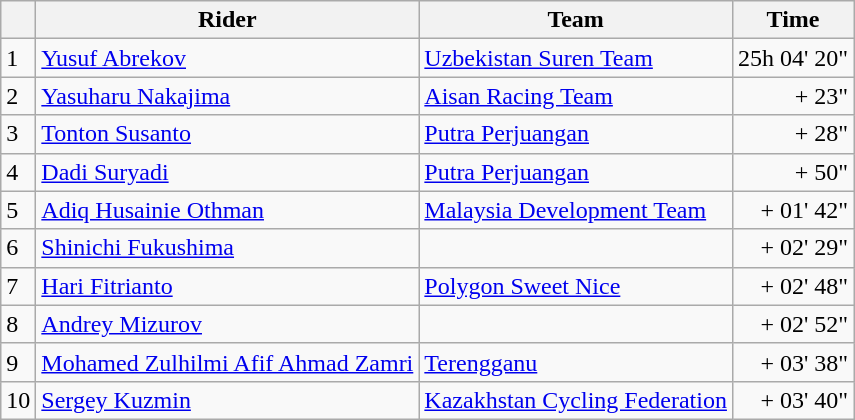<table class=wikitable>
<tr>
<th></th>
<th>Rider</th>
<th>Team</th>
<th>Time</th>
</tr>
<tr>
<td>1</td>
<td> <a href='#'>Yusuf Abrekov</a> </td>
<td><a href='#'>Uzbekistan Suren Team</a></td>
<td align=right>25h 04' 20"</td>
</tr>
<tr>
<td>2</td>
<td> <a href='#'>Yasuharu Nakajima</a></td>
<td><a href='#'>Aisan Racing Team</a></td>
<td align=right>+ 23"</td>
</tr>
<tr>
<td>3</td>
<td> <a href='#'>Tonton Susanto</a></td>
<td><a href='#'>Putra Perjuangan</a></td>
<td align=right>+ 28"</td>
</tr>
<tr>
<td>4</td>
<td> <a href='#'>Dadi Suryadi</a></td>
<td><a href='#'>Putra Perjuangan</a></td>
<td align=right>+ 50"</td>
</tr>
<tr>
<td>5</td>
<td> <a href='#'>Adiq Husainie Othman</a></td>
<td><a href='#'>Malaysia Development Team</a></td>
<td align=right>+ 01' 42"</td>
</tr>
<tr>
<td>6</td>
<td> <a href='#'>Shinichi Fukushima</a></td>
<td></td>
<td align=right>+ 02' 29"</td>
</tr>
<tr>
<td>7</td>
<td> <a href='#'>Hari Fitrianto</a></td>
<td><a href='#'>Polygon Sweet Nice</a></td>
<td align=right>+ 02' 48"</td>
</tr>
<tr>
<td>8</td>
<td> <a href='#'>Andrey Mizurov</a></td>
<td></td>
<td align=right>+ 02' 52"</td>
</tr>
<tr>
<td>9</td>
<td> <a href='#'>Mohamed Zulhilmi Afif Ahmad Zamri</a></td>
<td><a href='#'>Terengganu</a></td>
<td align=right>+ 03' 38"</td>
</tr>
<tr>
<td>10</td>
<td> <a href='#'>Sergey Kuzmin</a></td>
<td><a href='#'>Kazakhstan Cycling Federation</a></td>
<td align=right>+ 03' 40"</td>
</tr>
</table>
